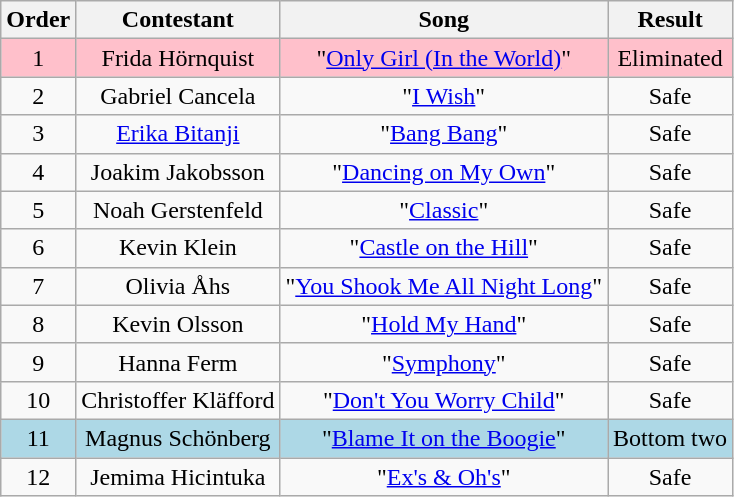<table class="wikitable plainrowheaders" style="text-align:center;">
<tr>
<th scope="col">Order</th>
<th scope="col">Contestant</th>
<th scope="col">Song</th>
<th scope="col">Result</th>
</tr>
<tr style="background:pink;">
<td>1</td>
<td scope="row">Frida Hörnquist</td>
<td>"<a href='#'>Only Girl (In the World)</a>"</td>
<td>Eliminated</td>
</tr>
<tr>
<td>2</td>
<td scope="row">Gabriel Cancela</td>
<td>"<a href='#'>I Wish</a>"</td>
<td>Safe</td>
</tr>
<tr>
<td>3</td>
<td scope="row"><a href='#'>Erika Bitanji</a></td>
<td>"<a href='#'>Bang Bang</a>"</td>
<td>Safe</td>
</tr>
<tr>
<td>4</td>
<td scope="row">Joakim Jakobsson</td>
<td>"<a href='#'>Dancing on My Own</a>"</td>
<td>Safe</td>
</tr>
<tr>
<td>5</td>
<td scope="row">Noah Gerstenfeld</td>
<td>"<a href='#'>Classic</a>"</td>
<td>Safe</td>
</tr>
<tr>
<td>6</td>
<td scope="row">Kevin Klein</td>
<td>"<a href='#'>Castle on the Hill</a>"</td>
<td>Safe</td>
</tr>
<tr>
<td>7</td>
<td scope="row">Olivia Åhs</td>
<td>"<a href='#'>You Shook Me All Night Long</a>"</td>
<td>Safe</td>
</tr>
<tr>
<td>8</td>
<td scope="row">Kevin Olsson</td>
<td>"<a href='#'>Hold My Hand</a>"</td>
<td>Safe</td>
</tr>
<tr>
<td>9</td>
<td scope="row">Hanna Ferm</td>
<td>"<a href='#'>Symphony</a>"</td>
<td>Safe</td>
</tr>
<tr>
<td>10</td>
<td scope="row">Christoffer Kläfford</td>
<td>"<a href='#'>Don't You Worry Child</a>"</td>
<td>Safe</td>
</tr>
<tr style="background:lightblue;">
<td>11</td>
<td scope="row">Magnus Schönberg</td>
<td>"<a href='#'>Blame It on the Boogie</a>"</td>
<td>Bottom two</td>
</tr>
<tr>
<td>12</td>
<td scope="row">Jemima Hicintuka</td>
<td>"<a href='#'>Ex's & Oh's</a>"</td>
<td>Safe</td>
</tr>
</table>
